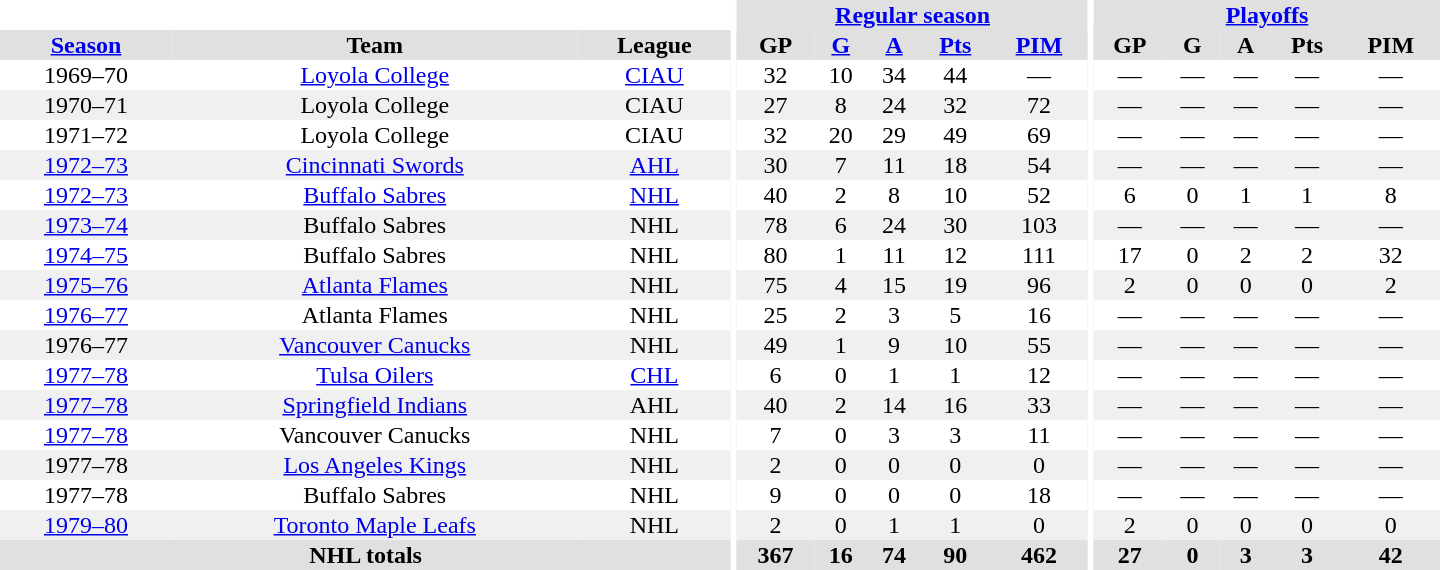<table border="0" cellpadding="1" cellspacing="0" style="text-align:center; width:60em">
<tr bgcolor="#e0e0e0">
<th colspan="3" bgcolor="#ffffff"></th>
<th rowspan="100" bgcolor="#ffffff"></th>
<th colspan="5"><a href='#'>Regular season</a></th>
<th rowspan="100" bgcolor="#ffffff"></th>
<th colspan="5"><a href='#'>Playoffs</a></th>
</tr>
<tr bgcolor="#e0e0e0">
<th><a href='#'>Season</a></th>
<th>Team</th>
<th>League</th>
<th>GP</th>
<th><a href='#'>G</a></th>
<th><a href='#'>A</a></th>
<th><a href='#'>Pts</a></th>
<th><a href='#'>PIM</a></th>
<th>GP</th>
<th>G</th>
<th>A</th>
<th>Pts</th>
<th>PIM</th>
</tr>
<tr>
<td>1969–70</td>
<td><a href='#'>Loyola College</a></td>
<td><a href='#'>CIAU</a></td>
<td>32</td>
<td>10</td>
<td>34</td>
<td>44</td>
<td>—</td>
<td>—</td>
<td>—</td>
<td>—</td>
<td>—</td>
<td>—</td>
</tr>
<tr bgcolor="#f0f0f0">
<td>1970–71</td>
<td>Loyola College</td>
<td>CIAU</td>
<td>27</td>
<td>8</td>
<td>24</td>
<td>32</td>
<td>72</td>
<td>—</td>
<td>—</td>
<td>—</td>
<td>—</td>
<td>—</td>
</tr>
<tr>
<td>1971–72</td>
<td>Loyola College</td>
<td>CIAU</td>
<td>32</td>
<td>20</td>
<td>29</td>
<td>49</td>
<td>69</td>
<td>—</td>
<td>—</td>
<td>—</td>
<td>—</td>
<td>—</td>
</tr>
<tr bgcolor="#f0f0f0">
<td><a href='#'>1972–73</a></td>
<td><a href='#'>Cincinnati Swords</a></td>
<td><a href='#'>AHL</a></td>
<td>30</td>
<td>7</td>
<td>11</td>
<td>18</td>
<td>54</td>
<td>—</td>
<td>—</td>
<td>—</td>
<td>—</td>
<td>—</td>
</tr>
<tr>
<td><a href='#'>1972–73</a></td>
<td><a href='#'>Buffalo Sabres</a></td>
<td><a href='#'>NHL</a></td>
<td>40</td>
<td>2</td>
<td>8</td>
<td>10</td>
<td>52</td>
<td>6</td>
<td>0</td>
<td>1</td>
<td>1</td>
<td>8</td>
</tr>
<tr bgcolor="#f0f0f0">
<td><a href='#'>1973–74</a></td>
<td>Buffalo Sabres</td>
<td>NHL</td>
<td>78</td>
<td>6</td>
<td>24</td>
<td>30</td>
<td>103</td>
<td>—</td>
<td>—</td>
<td>—</td>
<td>—</td>
<td>—</td>
</tr>
<tr>
<td><a href='#'>1974–75</a></td>
<td>Buffalo Sabres</td>
<td>NHL</td>
<td>80</td>
<td>1</td>
<td>11</td>
<td>12</td>
<td>111</td>
<td>17</td>
<td>0</td>
<td>2</td>
<td>2</td>
<td>32</td>
</tr>
<tr bgcolor="#f0f0f0">
<td><a href='#'>1975–76</a></td>
<td><a href='#'>Atlanta Flames</a></td>
<td>NHL</td>
<td>75</td>
<td>4</td>
<td>15</td>
<td>19</td>
<td>96</td>
<td>2</td>
<td>0</td>
<td>0</td>
<td>0</td>
<td>2</td>
</tr>
<tr>
<td><a href='#'>1976–77</a></td>
<td>Atlanta Flames</td>
<td>NHL</td>
<td>25</td>
<td>2</td>
<td>3</td>
<td>5</td>
<td>16</td>
<td>—</td>
<td>—</td>
<td>—</td>
<td>—</td>
<td>—</td>
</tr>
<tr bgcolor="#f0f0f0">
<td>1976–77</td>
<td><a href='#'>Vancouver Canucks</a></td>
<td>NHL</td>
<td>49</td>
<td>1</td>
<td>9</td>
<td>10</td>
<td>55</td>
<td>—</td>
<td>—</td>
<td>—</td>
<td>—</td>
<td>—</td>
</tr>
<tr>
<td><a href='#'>1977–78</a></td>
<td><a href='#'>Tulsa Oilers</a></td>
<td><a href='#'>CHL</a></td>
<td>6</td>
<td>0</td>
<td>1</td>
<td>1</td>
<td>12</td>
<td>—</td>
<td>—</td>
<td>—</td>
<td>—</td>
<td>—</td>
</tr>
<tr bgcolor="#f0f0f0">
<td><a href='#'>1977–78</a></td>
<td><a href='#'>Springfield Indians</a></td>
<td>AHL</td>
<td>40</td>
<td>2</td>
<td>14</td>
<td>16</td>
<td>33</td>
<td>—</td>
<td>—</td>
<td>—</td>
<td>—</td>
<td>—</td>
</tr>
<tr>
<td><a href='#'>1977–78</a></td>
<td>Vancouver Canucks</td>
<td>NHL</td>
<td>7</td>
<td>0</td>
<td>3</td>
<td>3</td>
<td>11</td>
<td>—</td>
<td>—</td>
<td>—</td>
<td>—</td>
<td>—</td>
</tr>
<tr bgcolor="#f0f0f0">
<td>1977–78</td>
<td><a href='#'>Los Angeles Kings</a></td>
<td>NHL</td>
<td>2</td>
<td>0</td>
<td>0</td>
<td>0</td>
<td>0</td>
<td>—</td>
<td>—</td>
<td>—</td>
<td>—</td>
<td>—</td>
</tr>
<tr>
<td>1977–78</td>
<td>Buffalo Sabres</td>
<td>NHL</td>
<td>9</td>
<td>0</td>
<td>0</td>
<td>0</td>
<td>18</td>
<td>—</td>
<td>—</td>
<td>—</td>
<td>—</td>
<td>—</td>
</tr>
<tr bgcolor="#f0f0f0">
<td><a href='#'>1979–80</a></td>
<td><a href='#'>Toronto Maple Leafs</a></td>
<td>NHL</td>
<td>2</td>
<td>0</td>
<td>1</td>
<td>1</td>
<td>0</td>
<td>2</td>
<td>0</td>
<td>0</td>
<td>0</td>
<td>0</td>
</tr>
<tr bgcolor="#e0e0e0">
<th colspan="3">NHL totals</th>
<th>367</th>
<th>16</th>
<th>74</th>
<th>90</th>
<th>462</th>
<th>27</th>
<th>0</th>
<th>3</th>
<th>3</th>
<th>42</th>
</tr>
</table>
